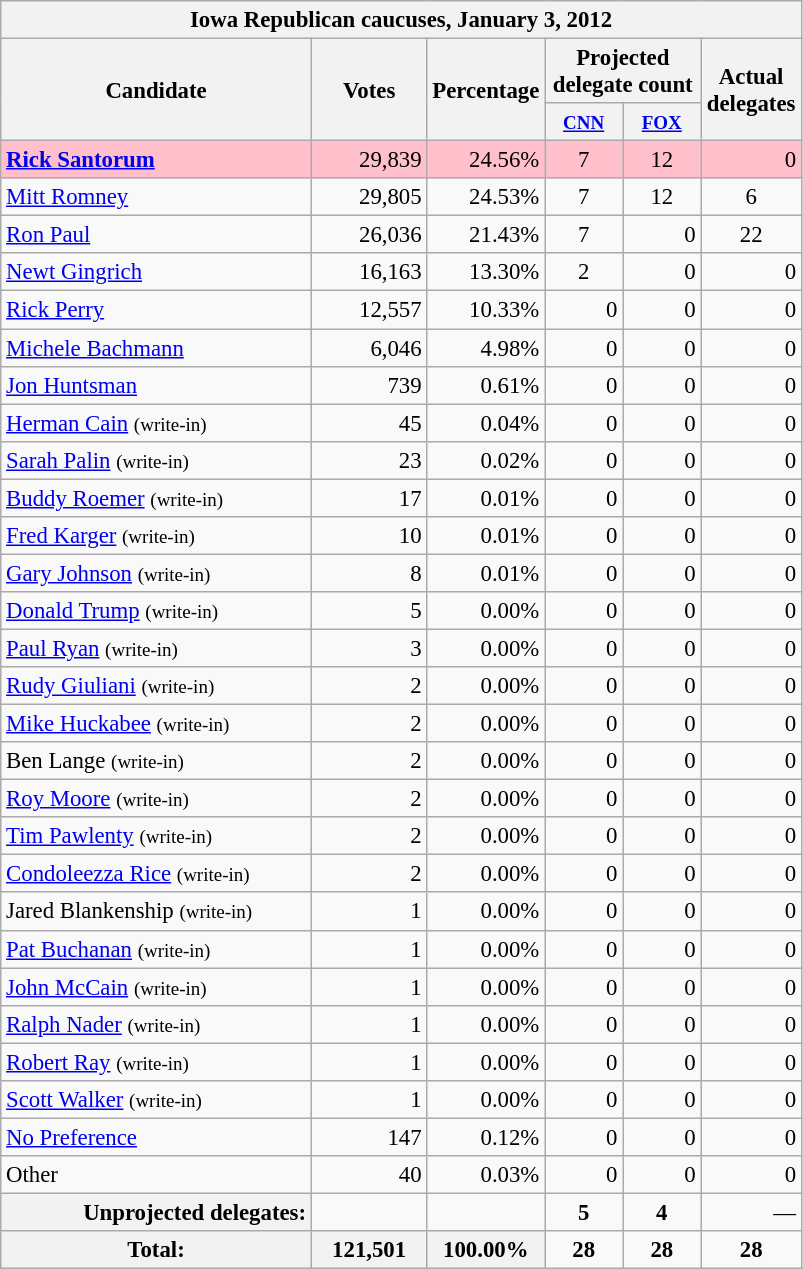<table class="wikitable" style="font-size:95%; text-align:right">
<tr>
<th colspan="6" align="center">Iowa Republican caucuses, January 3, 2012</th>
</tr>
<tr>
<th rowspan="2" style="width:200px; vertical-align:middle;">Candidate</th>
<th rowspan="2" style="width:70px; vertical-align:middle;">Votes</th>
<th rowspan="2" style="width:70px; vertical-align:middle;">Percentage</th>
<th colspan="2">Projected delegate count</th>
<th rowspan="2" style="width:60px; vertical align:middle">Actual<br> delegates</th>
</tr>
<tr>
<th style="width:45px;"><small><a href='#'>CNN</a></small><br></th>
<th style="width:45px;"><small><a href='#'>FOX</a></small><br></th>
</tr>
<tr bgcolor="pink">
<td style="text-align:left;"><strong><a href='#'>Rick Santorum</a></strong></td>
<td>29,839</td>
<td>24.56%</td>
<td style="text-align:center;">7</td>
<td style="text-align:center;">12</td>
<td>0</td>
</tr>
<tr>
<td style="text-align:left;"><a href='#'>Mitt Romney</a></td>
<td>29,805</td>
<td>24.53%</td>
<td style="text-align:center;">7</td>
<td style="text-align:center;">12</td>
<td style="text-align:center;">6</td>
</tr>
<tr>
<td style="text-align:left;"><a href='#'>Ron Paul</a></td>
<td>26,036</td>
<td>21.43%</td>
<td style="text-align:center;">7</td>
<td>0</td>
<td style="text-align:center;">22</td>
</tr>
<tr>
<td style="text-align:left;"><a href='#'>Newt Gingrich</a></td>
<td>16,163</td>
<td>13.30%</td>
<td style="text-align:center;">2</td>
<td>0</td>
<td>0</td>
</tr>
<tr>
<td style="text-align:left;"><a href='#'>Rick Perry</a></td>
<td>12,557</td>
<td>10.33%</td>
<td>0</td>
<td>0</td>
<td>0</td>
</tr>
<tr>
<td style="text-align:left;"><a href='#'>Michele Bachmann</a></td>
<td>6,046</td>
<td>4.98%</td>
<td>0</td>
<td>0</td>
<td>0</td>
</tr>
<tr>
<td style="text-align:left;"><a href='#'>Jon Huntsman</a></td>
<td>739</td>
<td>0.61%</td>
<td>0</td>
<td>0</td>
<td>0</td>
</tr>
<tr>
<td style="text-align:left;"><a href='#'>Herman Cain</a> <small>(write-in)</small></td>
<td>45</td>
<td>0.04%</td>
<td>0</td>
<td>0</td>
<td>0</td>
</tr>
<tr>
<td style="text-align:left;"><a href='#'>Sarah Palin</a> <small>(write-in)</small></td>
<td>23</td>
<td>0.02%</td>
<td>0</td>
<td>0</td>
<td>0</td>
</tr>
<tr>
<td style="text-align:left;"><a href='#'>Buddy Roemer</a> <small>(write-in)</small></td>
<td>17</td>
<td>0.01%</td>
<td>0</td>
<td>0</td>
<td>0</td>
</tr>
<tr>
<td style="text-align:left;"><a href='#'>Fred Karger</a> <small>(write-in)</small></td>
<td>10</td>
<td>0.01%</td>
<td>0</td>
<td>0</td>
<td>0</td>
</tr>
<tr>
<td style="text-align:left;"><a href='#'>Gary Johnson</a> <small>(write-in)</small></td>
<td>8</td>
<td>0.01%</td>
<td>0</td>
<td>0</td>
<td>0</td>
</tr>
<tr>
<td style="text-align:left;"><a href='#'>Donald Trump</a> <small>(write-in)</small></td>
<td>5</td>
<td>0.00%</td>
<td>0</td>
<td>0</td>
<td>0</td>
</tr>
<tr>
<td style="text-align:left;"><a href='#'>Paul Ryan</a> <small>(write-in)</small></td>
<td>3</td>
<td>0.00%</td>
<td>0</td>
<td>0</td>
<td>0</td>
</tr>
<tr>
<td style="text-align:left;"><a href='#'>Rudy Giuliani</a> <small>(write-in)</small></td>
<td>2</td>
<td>0.00%</td>
<td>0</td>
<td>0</td>
<td>0</td>
</tr>
<tr>
<td style="text-align:left;"><a href='#'>Mike Huckabee</a> <small>(write-in)</small></td>
<td>2</td>
<td>0.00%</td>
<td>0</td>
<td>0</td>
<td>0</td>
</tr>
<tr>
<td style="text-align:left;">Ben Lange <small>(write-in)</small></td>
<td>2</td>
<td>0.00%</td>
<td>0</td>
<td>0</td>
<td>0</td>
</tr>
<tr>
<td style="text-align:left;"><a href='#'>Roy Moore</a> <small>(write-in)</small></td>
<td>2</td>
<td>0.00%</td>
<td>0</td>
<td>0</td>
<td>0</td>
</tr>
<tr>
<td style="text-align:left;"><a href='#'>Tim Pawlenty</a> <small>(write-in)</small></td>
<td>2</td>
<td>0.00%</td>
<td>0</td>
<td>0</td>
<td>0</td>
</tr>
<tr>
<td style="text-align:left;"><a href='#'>Condoleezza Rice</a> <small>(write-in)</small></td>
<td>2</td>
<td>0.00%</td>
<td>0</td>
<td>0</td>
<td>0</td>
</tr>
<tr>
<td style="text-align:left;">Jared Blankenship <small>(write-in)</small></td>
<td>1</td>
<td>0.00%</td>
<td>0</td>
<td>0</td>
<td>0</td>
</tr>
<tr>
<td style="text-align:left;"><a href='#'>Pat Buchanan</a> <small>(write-in)</small></td>
<td>1</td>
<td>0.00%</td>
<td>0</td>
<td>0</td>
<td>0</td>
</tr>
<tr>
<td style="text-align:left;"><a href='#'>John McCain</a> <small>(write-in)</small></td>
<td>1</td>
<td>0.00%</td>
<td>0</td>
<td>0</td>
<td>0</td>
</tr>
<tr>
<td style="text-align:left;"><a href='#'>Ralph Nader</a> <small>(write-in)</small></td>
<td>1</td>
<td>0.00%</td>
<td>0</td>
<td>0</td>
<td>0</td>
</tr>
<tr>
<td style="text-align:left;"><a href='#'>Robert Ray</a> <small>(write-in)</small></td>
<td>1</td>
<td>0.00%</td>
<td>0</td>
<td>0</td>
<td>0</td>
</tr>
<tr>
<td style="text-align:left;"><a href='#'>Scott Walker</a> <small>(write-in)</small></td>
<td>1</td>
<td>0.00%</td>
<td>0</td>
<td>0</td>
<td>0</td>
</tr>
<tr>
<td style="text-align:left;"><a href='#'>No Preference</a></td>
<td>147</td>
<td>0.12%</td>
<td>0</td>
<td>0</td>
<td>0</td>
</tr>
<tr>
<td style="text-align:left;">Other</td>
<td>40</td>
<td>0.03%</td>
<td>0</td>
<td>0</td>
<td>0</td>
</tr>
<tr>
<th style="text-align:right;">Unprojected delegates:</th>
<td></td>
<td></td>
<td style="text-align:center;"><strong>5</strong></td>
<td style="text-align:center;"><strong>4</strong></td>
<td>—</td>
</tr>
<tr style="text-align:right;">
<th>Total:</th>
<th>121,501</th>
<th>100.00%</th>
<td style="text-align:center;"><strong>28</strong></td>
<td style="text-align:center;"><strong>28</strong></td>
<td style="text-align:center;"><strong>28</strong></td>
</tr>
</table>
